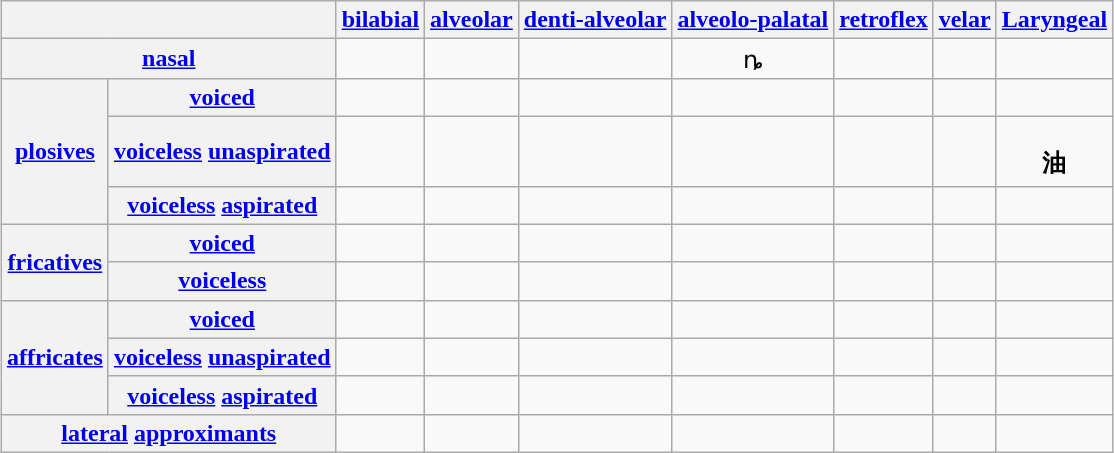<table class="wikitable" style="text-align:center; margin:1em auto 1em auto">
<tr>
<th colspan=2> </th>
<th><a href='#'>bilabial</a></th>
<th><a href='#'>alveolar</a></th>
<th><a href='#'>denti-alveolar</a></th>
<th><a href='#'>alveolo-palatal</a></th>
<th><a href='#'>retroflex</a></th>
<th><a href='#'>velar</a></th>
<th><a href='#'>Laryngeal</a></th>
</tr>
<tr>
<th colspan=2><a href='#'>nasal</a></th>
<td></td>
<td></td>
<td> </td>
<td>ȵ</td>
<td> </td>
<td></td>
<td> </td>
</tr>
<tr>
<th rowspan=3><a href='#'>plosives</a></th>
<th><a href='#'>voiced</a></th>
<td></td>
<td></td>
<td> </td>
<td> </td>
<td> </td>
<td></td>
<td> </td>
</tr>
<tr>
<th><a href='#'>voiceless</a> <a href='#'>unaspirated</a></th>
<td></td>
<td></td>
<td> </td>
<td> </td>
<td> </td>
<td></td>
<td><strong><a href='#'></a><br>油</strong></td>
</tr>
<tr>
<th><a href='#'>voiceless</a> <a href='#'>aspirated</a></th>
<td></td>
<td></td>
<td> </td>
<td> </td>
<td> </td>
<td></td>
<td> </td>
</tr>
<tr>
<th rowspan=2><a href='#'>fricatives</a></th>
<th><a href='#'>voiced</a></th>
<td> </td>
<td> </td>
<td> </td>
<td> </td>
<td> </td>
<td></td>
<td> </td>
</tr>
<tr>
<th><a href='#'>voiceless</a></th>
<td> </td>
<td> </td>
<td></td>
<td></td>
<td></td>
<td> </td>
<td></td>
</tr>
<tr>
<th rowspan=3><a href='#'>affricates</a></th>
<th><a href='#'>voiced</a></th>
<td> </td>
<td> </td>
<td></td>
<td></td>
<td></td>
<td> </td>
<td> </td>
</tr>
<tr>
<th><a href='#'>voiceless</a> <a href='#'>unaspirated</a></th>
<td> </td>
<td> </td>
<td></td>
<td></td>
<td></td>
<td> </td>
<td> </td>
</tr>
<tr>
<th><a href='#'>voiceless</a> <a href='#'>aspirated</a></th>
<td> </td>
<td> </td>
<td></td>
<td></td>
<td></td>
<td> </td>
</tr>
<tr>
<th colspan=2><a href='#'>lateral</a> <a href='#'>approximants</a></th>
<td> </td>
<td></td>
<td> </td>
<td> </td>
<td> </td>
<td> </td>
<td> </td>
</tr>
</table>
